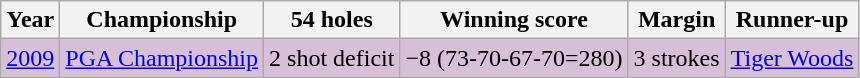<table class="wikitable">
<tr>
<th>Year</th>
<th>Championship</th>
<th>54 holes</th>
<th>Winning score</th>
<th>Margin</th>
<th>Runner-up</th>
</tr>
<tr style="background:#D8BFD8;">
<td><a href='#'>2009</a></td>
<td><a href='#'>PGA Championship</a></td>
<td>2 shot deficit</td>
<td>−8 (73-70-67-70=280)</td>
<td>3 strokes</td>
<td> <a href='#'>Tiger Woods</a></td>
</tr>
</table>
